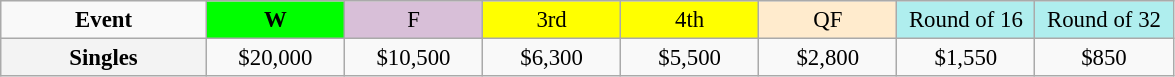<table class=wikitable style=font-size:95%;text-align:center>
<tr>
<td style="width:130px"><strong>Event</strong></td>
<td style="width:85px; background:lime"><strong>W</strong></td>
<td style="width:85px; background:thistle">F</td>
<td style="width:85px; background:#ffff00">3rd</td>
<td style="width:85px; background:#ffff00">4th</td>
<td style="width:85px; background:#ffebcd">QF</td>
<td style="width:85px; background:#afeeee">Round of 16</td>
<td style="width:85px; background:#afeeee">Round of 32</td>
</tr>
<tr>
<th style=background:#f3f3f3>Singles </th>
<td>$20,000</td>
<td>$10,500</td>
<td>$6,300</td>
<td>$5,500</td>
<td>$2,800</td>
<td>$1,550</td>
<td>$850</td>
</tr>
</table>
